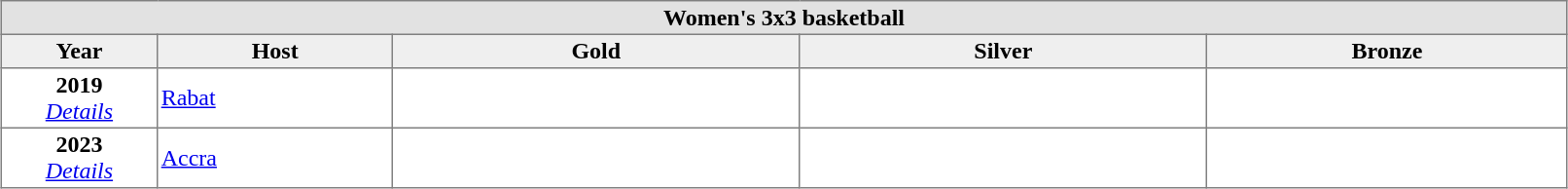<table class="toccolours" border="1" cellpadding="2" style="border-collapse: collapse; text-align: center; width: 85%; margin: 0 auto;">
<tr style= "background: #e2e2e2;">
<th colspan=6 width=100%>Women's 3x3 basketball</th>
</tr>
<tr style="background: #efefef;">
<th width=10%>Year</th>
<th width=15%>Host</th>
<th width=26%> Gold</th>
<th width=26%> Silver</th>
<th width=26%> Bronze</th>
</tr>
<tr>
<td><strong>2019</strong><br><em><a href='#'>Details</a></em></td>
<td align=left> <a href='#'>Rabat</a></td>
<td><strong></strong></td>
<td></td>
<td></td>
</tr>
<tr>
<td><strong>2023</strong><br><em><a href='#'>Details</a></em></td>
<td align=left> <a href='#'>Accra</a></td>
<td><strong></strong></td>
<td></td>
<td></td>
</tr>
</table>
